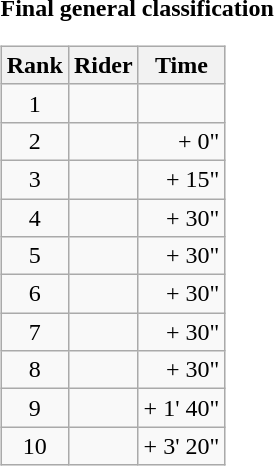<table>
<tr>
<td><strong>Final general classification</strong><br><table class="wikitable">
<tr>
<th scope="col">Rank</th>
<th scope="col">Rider</th>
<th scope="col">Time</th>
</tr>
<tr>
<td style="text-align:center;">1</td>
<td></td>
<td style="text-align:right;"></td>
</tr>
<tr>
<td style="text-align:center;">2</td>
<td></td>
<td style="text-align:right;">+ 0"</td>
</tr>
<tr>
<td style="text-align:center;">3</td>
<td></td>
<td style="text-align:right;">+ 15"</td>
</tr>
<tr>
<td style="text-align:center;">4</td>
<td></td>
<td style="text-align:right;">+ 30"</td>
</tr>
<tr>
<td style="text-align:center;">5</td>
<td></td>
<td style="text-align:right;">+ 30"</td>
</tr>
<tr>
<td style="text-align:center;">6</td>
<td></td>
<td style="text-align:right;">+ 30"</td>
</tr>
<tr>
<td style="text-align:center;">7</td>
<td></td>
<td style="text-align:right;">+ 30"</td>
</tr>
<tr>
<td style="text-align:center;">8</td>
<td></td>
<td style="text-align:right;">+ 30"</td>
</tr>
<tr>
<td style="text-align:center;">9</td>
<td></td>
<td style="text-align:right;">+ 1' 40"</td>
</tr>
<tr>
<td style="text-align:center;">10</td>
<td></td>
<td style="text-align:right;">+ 3' 20"</td>
</tr>
</table>
</td>
</tr>
</table>
